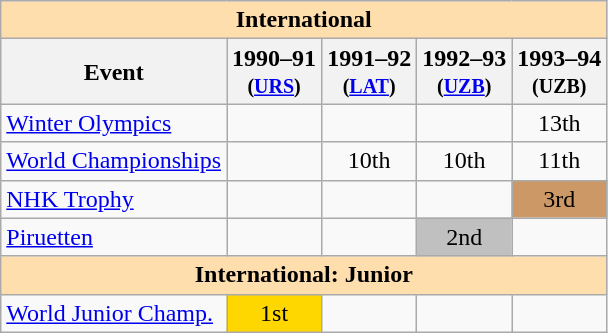<table class="wikitable" style="text-align:center">
<tr>
<th style="background-color: #ffdead; " colspan=5 align=center>International</th>
</tr>
<tr>
<th>Event</th>
<th>1990–91 <br> <small>(<a href='#'>URS</a>)</small></th>
<th>1991–92 <br> <small>(<a href='#'>LAT</a>)</small></th>
<th>1992–93 <br> <small>(<a href='#'>UZB</a>)</small></th>
<th>1993–94 <br> <small>(UZB)</small></th>
</tr>
<tr>
<td align=left><a href='#'>Winter Olympics</a></td>
<td></td>
<td></td>
<td></td>
<td>13th</td>
</tr>
<tr>
<td align=left><a href='#'>World Championships</a></td>
<td></td>
<td>10th</td>
<td>10th</td>
<td>11th</td>
</tr>
<tr>
<td align=left><a href='#'>NHK Trophy</a></td>
<td></td>
<td></td>
<td></td>
<td bgcolor=cc9966>3rd</td>
</tr>
<tr>
<td align=left><a href='#'>Piruetten</a></td>
<td></td>
<td></td>
<td bgcolor=silver>2nd</td>
<td></td>
</tr>
<tr>
<th style="background-color: #ffdead; " colspan=5 align=center>International: Junior</th>
</tr>
<tr>
<td align=left><a href='#'>World Junior Champ.</a></td>
<td bgcolor=gold>1st</td>
<td></td>
<td></td>
<td></td>
</tr>
</table>
